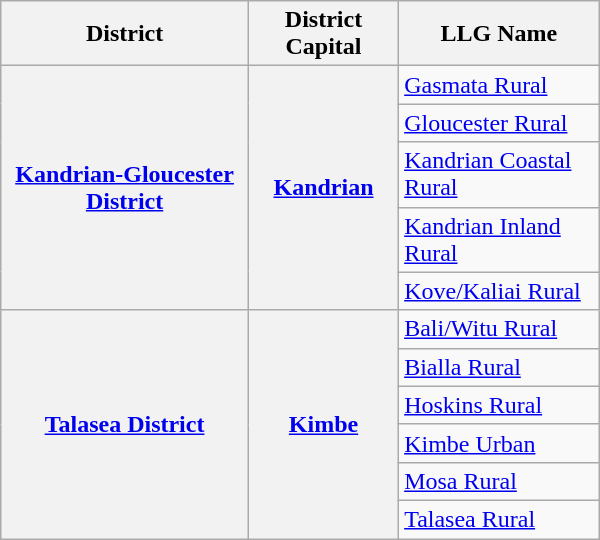<table class="wikitable" style="text-align: left;" width="400">
<tr>
<th>District</th>
<th>District Capital</th>
<th>LLG Name</th>
</tr>
<tr>
<th rowspan="5"><a href='#'>Kandrian-Gloucester District</a></th>
<th rowspan="5"><a href='#'>Kandrian</a></th>
<td><a href='#'>Gasmata Rural</a></td>
</tr>
<tr>
<td><a href='#'>Gloucester Rural</a></td>
</tr>
<tr>
<td><a href='#'>Kandrian Coastal Rural</a></td>
</tr>
<tr>
<td><a href='#'>Kandrian Inland Rural</a></td>
</tr>
<tr>
<td><a href='#'>Kove/Kaliai Rural</a></td>
</tr>
<tr>
<th rowspan="6"><a href='#'>Talasea District</a></th>
<th rowspan="6"><a href='#'>Kimbe</a></th>
<td><a href='#'>Bali/Witu Rural</a></td>
</tr>
<tr>
<td><a href='#'>Bialla Rural</a></td>
</tr>
<tr>
<td><a href='#'>Hoskins Rural</a></td>
</tr>
<tr>
<td><a href='#'>Kimbe Urban</a></td>
</tr>
<tr>
<td><a href='#'>Mosa Rural</a></td>
</tr>
<tr>
<td><a href='#'>Talasea Rural</a></td>
</tr>
</table>
